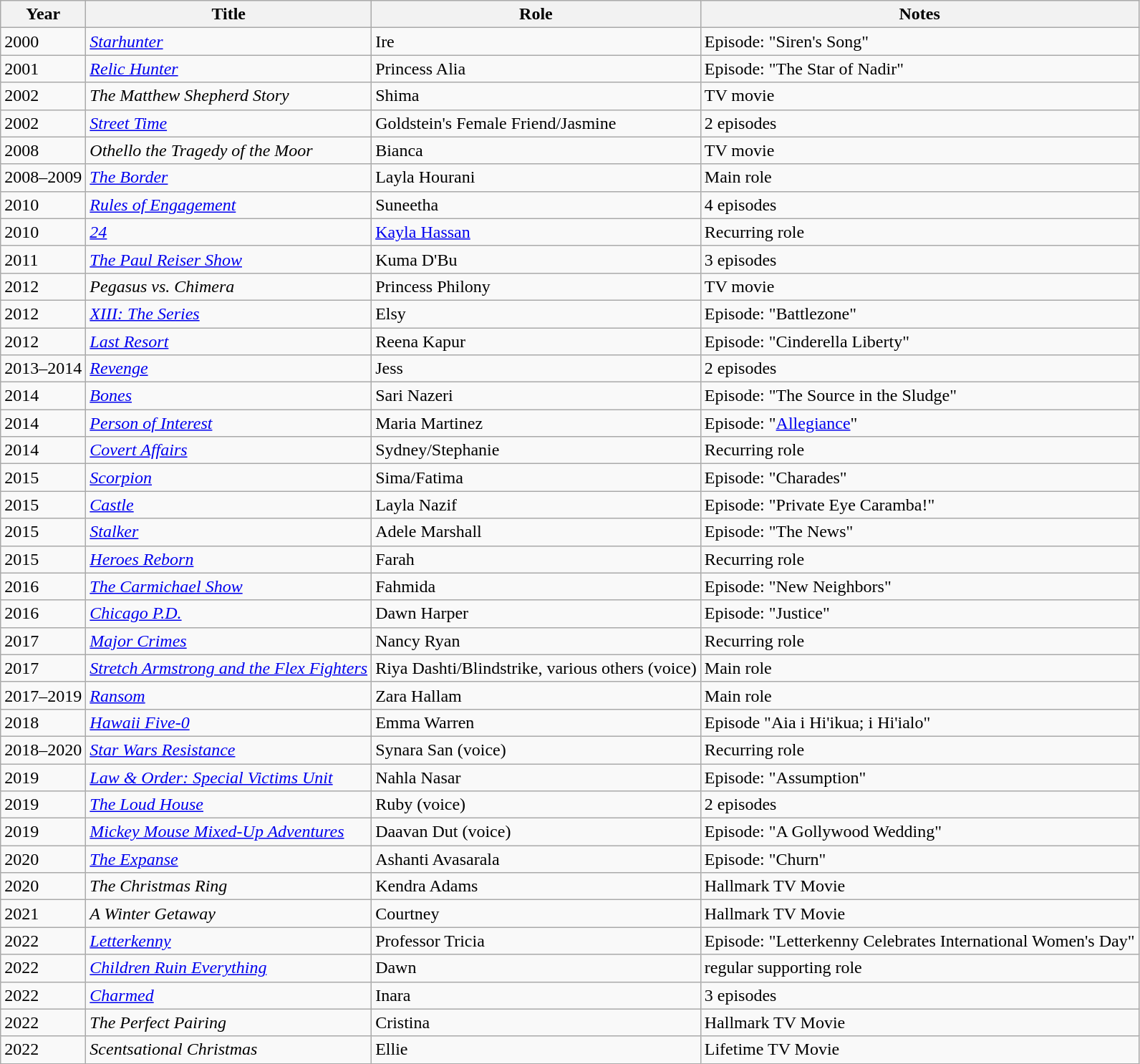<table class="wikitable sortable">
<tr>
<th>Year</th>
<th>Title</th>
<th>Role</th>
<th class="unsortable">Notes</th>
</tr>
<tr>
<td>2000</td>
<td><em><a href='#'>Starhunter</a></em></td>
<td>Ire</td>
<td>Episode: "Siren's Song"</td>
</tr>
<tr>
<td>2001</td>
<td><em><a href='#'>Relic Hunter</a></em></td>
<td>Princess Alia</td>
<td>Episode: "The Star of Nadir"</td>
</tr>
<tr>
<td>2002</td>
<td data-sort-value="Matthew Shepherd Story, The"><em>The Matthew Shepherd Story</em></td>
<td>Shima</td>
<td>TV movie</td>
</tr>
<tr>
<td>2002</td>
<td><em><a href='#'>Street Time</a></em></td>
<td>Goldstein's Female Friend/Jasmine</td>
<td>2 episodes</td>
</tr>
<tr>
<td>2008</td>
<td><em>Othello the Tragedy of the Moor</em></td>
<td>Bianca</td>
<td>TV movie</td>
</tr>
<tr>
<td>2008–2009</td>
<td data-sort-value="Border, The"><em><a href='#'>The Border</a></em></td>
<td>Layla Hourani</td>
<td>Main role</td>
</tr>
<tr>
<td>2010</td>
<td><em><a href='#'>Rules of Engagement</a></em></td>
<td>Suneetha</td>
<td>4 episodes</td>
</tr>
<tr>
<td>2010</td>
<td><em><a href='#'>24</a></em></td>
<td><a href='#'>Kayla Hassan</a></td>
<td>Recurring role</td>
</tr>
<tr>
<td>2011</td>
<td data-sort-value="Paul Reiser Show, The"><em><a href='#'>The Paul Reiser Show</a></em></td>
<td>Kuma D'Bu</td>
<td>3 episodes</td>
</tr>
<tr>
<td>2012</td>
<td><em>Pegasus vs. Chimera</em></td>
<td>Princess Philony</td>
<td>TV movie</td>
</tr>
<tr>
<td>2012</td>
<td><em><a href='#'>XIII: The Series</a></em></td>
<td>Elsy</td>
<td>Episode: "Battlezone"</td>
</tr>
<tr>
<td>2012</td>
<td><em><a href='#'>Last Resort</a></em></td>
<td>Reena Kapur</td>
<td>Episode: "Cinderella Liberty"</td>
</tr>
<tr>
<td>2013–2014</td>
<td><em><a href='#'>Revenge</a></em></td>
<td>Jess</td>
<td>2 episodes</td>
</tr>
<tr>
<td>2014</td>
<td><em><a href='#'>Bones</a></em></td>
<td>Sari Nazeri</td>
<td>Episode: "The Source in the Sludge"</td>
</tr>
<tr>
<td>2014</td>
<td><em><a href='#'>Person of Interest</a></em></td>
<td>Maria Martinez</td>
<td>Episode: "<a href='#'>Allegiance</a>"</td>
</tr>
<tr>
<td>2014</td>
<td><em><a href='#'>Covert Affairs</a></em></td>
<td>Sydney/Stephanie</td>
<td>Recurring role</td>
</tr>
<tr>
<td>2015</td>
<td><em><a href='#'>Scorpion</a></em></td>
<td>Sima/Fatima</td>
<td>Episode: "Charades"</td>
</tr>
<tr>
<td>2015</td>
<td><em><a href='#'>Castle</a></em></td>
<td>Layla Nazif</td>
<td>Episode: "Private Eye Caramba!"</td>
</tr>
<tr>
<td>2015</td>
<td><em><a href='#'>Stalker</a></em></td>
<td>Adele Marshall</td>
<td>Episode: "The News"</td>
</tr>
<tr>
<td>2015</td>
<td><em><a href='#'>Heroes Reborn</a></em></td>
<td>Farah</td>
<td>Recurring role</td>
</tr>
<tr>
<td>2016</td>
<td data-sort-value="Carmichael Show, The"><em><a href='#'>The Carmichael Show</a></em></td>
<td>Fahmida</td>
<td>Episode: "New Neighbors"</td>
</tr>
<tr>
<td>2016</td>
<td><em><a href='#'>Chicago P.D.</a></em></td>
<td>Dawn Harper</td>
<td>Episode: "Justice"</td>
</tr>
<tr>
<td>2017</td>
<td><em><a href='#'>Major Crimes</a></em></td>
<td>Nancy Ryan</td>
<td>Recurring role</td>
</tr>
<tr>
<td>2017</td>
<td><em><a href='#'>Stretch Armstrong and the Flex Fighters</a></em></td>
<td>Riya Dashti/Blindstrike, various others (voice)</td>
<td>Main role</td>
</tr>
<tr>
<td>2017–2019</td>
<td><em><a href='#'>Ransom</a></em></td>
<td>Zara Hallam</td>
<td>Main role</td>
</tr>
<tr>
<td>2018</td>
<td><em><a href='#'>Hawaii Five-0</a></em></td>
<td>Emma Warren</td>
<td>Episode "Aia i Hi'ikua; i Hi'ialo"</td>
</tr>
<tr>
<td>2018–2020</td>
<td><em><a href='#'>Star Wars Resistance</a></em></td>
<td>Synara San (voice)</td>
<td>Recurring role</td>
</tr>
<tr>
<td>2019</td>
<td><em><a href='#'>Law & Order: Special Victims Unit</a></em></td>
<td>Nahla Nasar</td>
<td>Episode: "Assumption"</td>
</tr>
<tr>
<td>2019</td>
<td data-sort-value="Loud House, The"><em><a href='#'>The Loud House</a></em></td>
<td>Ruby (voice)</td>
<td>2 episodes</td>
</tr>
<tr>
<td>2019</td>
<td><em><a href='#'>Mickey Mouse Mixed-Up Adventures</a></em></td>
<td>Daavan Dut (voice)</td>
<td>Episode: "A Gollywood Wedding"</td>
</tr>
<tr>
<td>2020</td>
<td data-sort-value="Expanse, The"><em><a href='#'>The Expanse</a></em></td>
<td>Ashanti Avasarala</td>
<td>Episode: "Churn"</td>
</tr>
<tr>
<td>2020</td>
<td data-sort-value="Christmas Ring, The"><em>The Christmas Ring</em></td>
<td>Kendra Adams</td>
<td>Hallmark TV Movie</td>
</tr>
<tr>
<td>2021</td>
<td data-sort-value="Winter Getaway, A"><em>A Winter Getaway</em></td>
<td>Courtney</td>
<td>Hallmark TV Movie</td>
</tr>
<tr>
<td>2022</td>
<td><em><a href='#'>Letterkenny</a></em></td>
<td>Professor Tricia</td>
<td>Episode: "Letterkenny Celebrates International Women's Day"</td>
</tr>
<tr>
<td>2022</td>
<td><em><a href='#'>Children Ruin Everything</a></em></td>
<td>Dawn</td>
<td>regular supporting role</td>
</tr>
<tr>
<td>2022</td>
<td><em><a href='#'>Charmed</a></em></td>
<td>Inara</td>
<td>3 episodes</td>
</tr>
<tr>
<td>2022</td>
<td data-sort-value="Perfect Pairing, The"><em>The Perfect Pairing</em></td>
<td>Cristina</td>
<td>Hallmark TV Movie</td>
</tr>
<tr>
<td>2022</td>
<td><em>Scentsational Christmas </em></td>
<td>Ellie</td>
<td>Lifetime TV Movie</td>
</tr>
</table>
